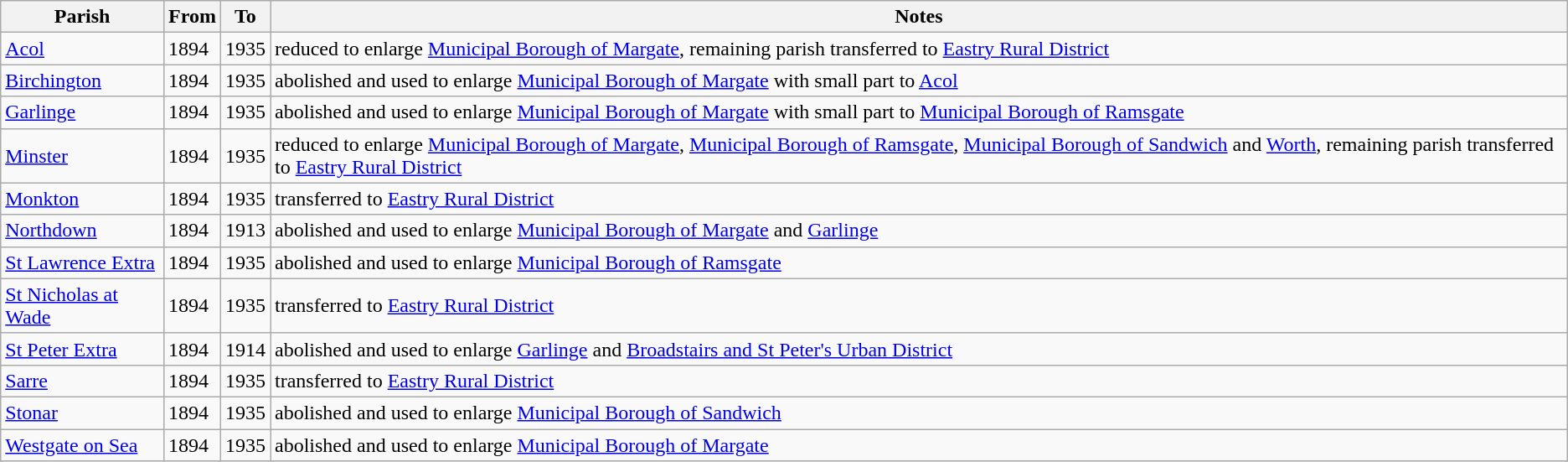<table class="wikitable sortable">
<tr>
<th>Parish</th>
<th>From</th>
<th>To</th>
<th>Notes</th>
</tr>
<tr>
<td><a href='#'>Acol</a></td>
<td>1894</td>
<td>1935</td>
<td>reduced to enlarge <a href='#'>Municipal Borough of Margate</a>, remaining parish transferred to <a href='#'>Eastry Rural District</a></td>
</tr>
<tr>
<td><a href='#'>Birchington</a></td>
<td>1894</td>
<td>1935</td>
<td>abolished and used to enlarge <a href='#'>Municipal Borough of Margate</a> with small part to <a href='#'>Acol</a></td>
</tr>
<tr>
<td><a href='#'>Garlinge</a></td>
<td>1894</td>
<td>1935</td>
<td>abolished and used to enlarge <a href='#'>Municipal Borough of Margate</a> with small part to <a href='#'>Municipal Borough of Ramsgate</a></td>
</tr>
<tr>
<td><a href='#'>Minster</a></td>
<td>1894</td>
<td>1935</td>
<td>reduced to enlarge <a href='#'>Municipal Borough of Margate</a>, <a href='#'>Municipal Borough of Ramsgate</a>, <a href='#'>Municipal Borough of Sandwich</a> and <a href='#'>Worth</a>, remaining parish transferred to <a href='#'>Eastry Rural District</a></td>
</tr>
<tr>
<td><a href='#'>Monkton</a></td>
<td>1894</td>
<td>1935</td>
<td>transferred to <a href='#'>Eastry Rural District</a></td>
</tr>
<tr>
<td><a href='#'>Northdown</a></td>
<td>1894</td>
<td>1913</td>
<td>abolished and used to enlarge <a href='#'>Municipal Borough of Margate</a> and <a href='#'>Garlinge</a></td>
</tr>
<tr>
<td><a href='#'>St Lawrence Extra</a></td>
<td>1894</td>
<td>1935</td>
<td>abolished and used to enlarge <a href='#'>Municipal Borough of Ramsgate</a></td>
</tr>
<tr>
<td><a href='#'>St Nicholas at Wade</a></td>
<td>1894</td>
<td>1935</td>
<td>transferred to <a href='#'>Eastry Rural District</a></td>
</tr>
<tr>
<td><a href='#'>St Peter Extra</a></td>
<td>1894</td>
<td>1914</td>
<td>abolished and used to enlarge <a href='#'>Garlinge</a> and <a href='#'>Broadstairs and St Peter's Urban District</a></td>
</tr>
<tr>
<td><a href='#'>Sarre</a></td>
<td>1894</td>
<td>1935</td>
<td>transferred to <a href='#'>Eastry Rural District</a></td>
</tr>
<tr>
<td><a href='#'>Stonar</a></td>
<td>1894</td>
<td>1935</td>
<td>abolished and used to enlarge <a href='#'>Municipal Borough of Sandwich</a></td>
</tr>
<tr>
<td><a href='#'>Westgate on Sea</a></td>
<td>1894</td>
<td>1935</td>
<td>abolished and used to enlarge <a href='#'>Municipal Borough of Margate</a></td>
</tr>
</table>
